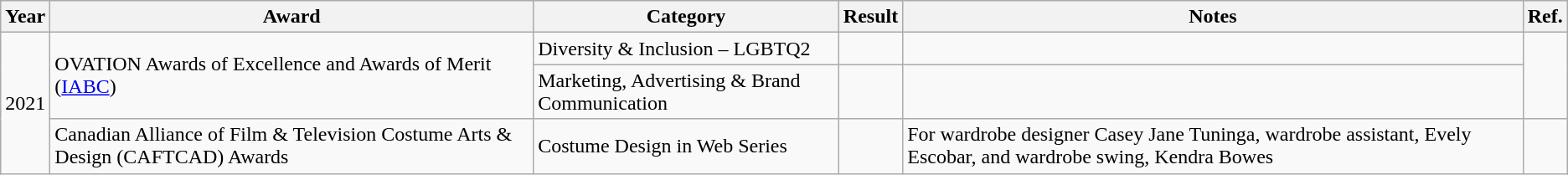<table class="wikitable">
<tr>
<th>Year</th>
<th>Award</th>
<th>Category</th>
<th>Result</th>
<th>Notes</th>
<th>Ref.</th>
</tr>
<tr>
<td rowspan="3">2021</td>
<td rowspan="2">OVATION Awards of Excellence and Awards of Merit (<a href='#'>IABC</a>)</td>
<td>Diversity & Inclusion – LGBTQ2</td>
<td></td>
<td></td>
<td rowspan="2"></td>
</tr>
<tr>
<td>Marketing, Advertising & Brand Communication</td>
<td></td>
<td></td>
</tr>
<tr>
<td>Canadian Alliance of Film & Television Costume Arts & Design (CAFTCAD) Awards</td>
<td>Costume Design in Web Series</td>
<td></td>
<td>For wardrobe designer Casey Jane Tuninga, wardrobe assistant, Evely Escobar, and wardrobe swing, Kendra Bowes</td>
<td></td>
</tr>
</table>
